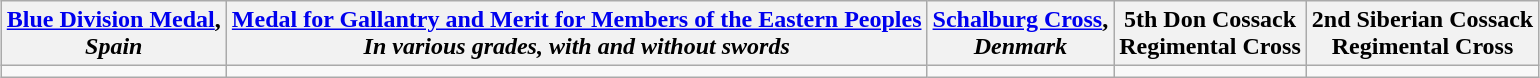<table class="wikitable" style="margin:0.5em auto">
<tr>
<th><a href='#'>Blue Division Medal</a>,<br><em>Spain</em></th>
<th><a href='#'>Medal for Gallantry and Merit for Members of the Eastern Peoples</a><br><em>In various grades, with and without swords</em></th>
<th><a href='#'>Schalburg Cross</a>,<br><em>Denmark</em></th>
<th>5th Don Cossack<br>Regimental Cross</th>
<th>2nd Siberian Cossack<br>Regimental Cross</th>
</tr>
<tr>
<td></td>
<td></td>
<td></td>
<td></td>
<td></td>
</tr>
</table>
